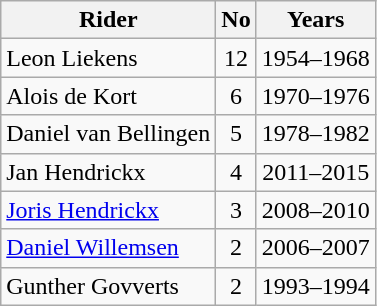<table class="wikitable">
<tr>
<th>Rider</th>
<th>No</th>
<th>Years</th>
</tr>
<tr align="center">
<td align="left">Leon Liekens</td>
<td>12</td>
<td>1954–1968</td>
</tr>
<tr align="center">
<td align="left">Alois de Kort</td>
<td>6</td>
<td>1970–1976</td>
</tr>
<tr align="center">
<td align="left">Daniel van Bellingen</td>
<td>5</td>
<td>1978–1982</td>
</tr>
<tr align="center">
<td align="left">Jan Hendrickx</td>
<td>4</td>
<td>2011–2015</td>
</tr>
<tr align="center">
<td align="left"><a href='#'>Joris Hendrickx</a></td>
<td>3</td>
<td>2008–2010</td>
</tr>
<tr align="center">
<td align="left"><a href='#'>Daniel Willemsen</a></td>
<td>2</td>
<td>2006–2007</td>
</tr>
<tr align="center">
<td align="left">Gunther Govverts</td>
<td>2</td>
<td>1993–1994</td>
</tr>
</table>
